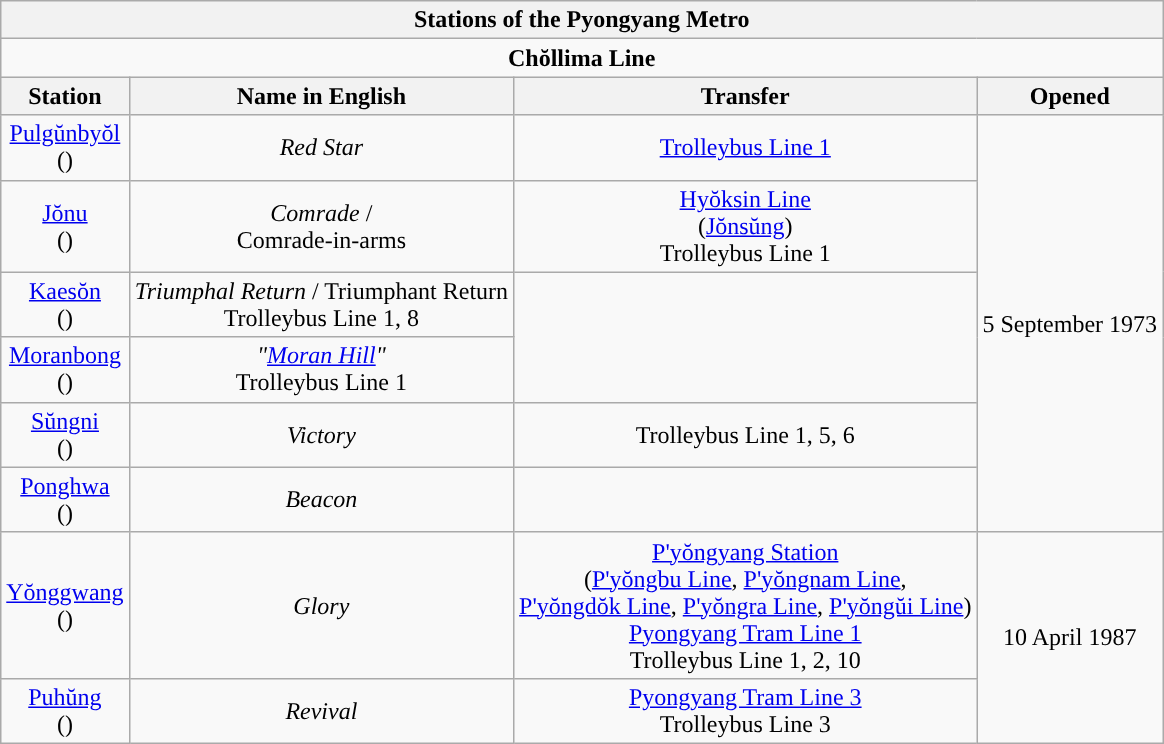<table class="wikitable" style="text-align:center;">
<tr>
<th colspan=4>Stations of the Pyongyang Metro</th>
</tr>
<tr>
<td colspan=4 style="background-color:#"><strong>Chŏllima Line </strong></td>
</tr>
<tr>
<th>Station</th>
<th>Name in English</th>
<th>Transfer</th>
<th>Opened</th>
</tr>
<tr>
<td><a href='#'>Pulgŭnbyŏl</a> <br>()</td>
<td><em>Red Star</em></td>
<td><a href='#'>Trolleybus Line 1</a></td>
<td rowspan=6>5 September 1973</td>
</tr>
<tr>
<td><a href='#'>Jŏnu</a><br>()</td>
<td><em>Comrade</em> /<br> Comrade-in-arms</td>
<td> <a href='#'>Hyŏksin Line</a><br>(<a href='#'>Jŏnsŭng</a>)<br>Trolleybus Line 1</td>
</tr>
<tr>
<td><a href='#'>Kaesŏn</a><br>()</td>
<td><em>Triumphal Return</em> / Triumphant Return<br>Trolleybus Line 1, 8</td>
</tr>
<tr>
<td><a href='#'>Moranbong</a><br>()</td>
<td><em>"<a href='#'>Moran Hill</a>"</em><br>Trolleybus Line 1</td>
</tr>
<tr>
<td><a href='#'>Sŭngni</a><br>()</td>
<td><em>Victory</em></td>
<td>Trolleybus Line 1, 5, 6</td>
</tr>
<tr>
<td><a href='#'>Ponghwa</a><br>()</td>
<td><em>Beacon</em></td>
<td></td>
</tr>
<tr>
<td><a href='#'>Yŏnggwang</a><br>()</td>
<td><em>Glory</em></td>
<td> <a href='#'>P'yŏngyang Station</a><br>(<a href='#'>P'yŏngbu Line</a>, <a href='#'>P'yŏngnam Line</a>,<br><a href='#'>P'yŏngdŏk Line</a>, <a href='#'>P'yŏngra Line</a>, <a href='#'>P'yŏngŭi Line</a>)<br> <a href='#'>Pyongyang Tram Line 1</a><br>Trolleybus Line 1, 2, 10</td>
<td rowspan="2">10 April 1987</td>
</tr>
<tr>
<td><a href='#'>Puhŭng</a><br>()</td>
<td><em>Revival</em></td>
<td> <a href='#'>Pyongyang Tram Line 3</a><br>Trolleybus Line 3</td>
</tr>
</table>
